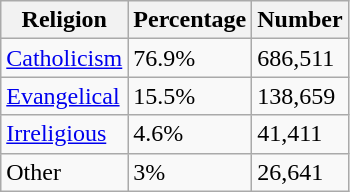<table class="wikitable">
<tr>
<th>Religion</th>
<th>Percentage</th>
<th>Number</th>
</tr>
<tr>
<td><a href='#'>Catholicism</a></td>
<td>76.9%</td>
<td>686,511</td>
</tr>
<tr>
<td><a href='#'>Evangelical</a></td>
<td>15.5%</td>
<td>138,659</td>
</tr>
<tr>
<td><a href='#'>Irreligious</a></td>
<td>4.6%</td>
<td>41,411</td>
</tr>
<tr>
<td>Other</td>
<td>3%</td>
<td>26,641</td>
</tr>
</table>
